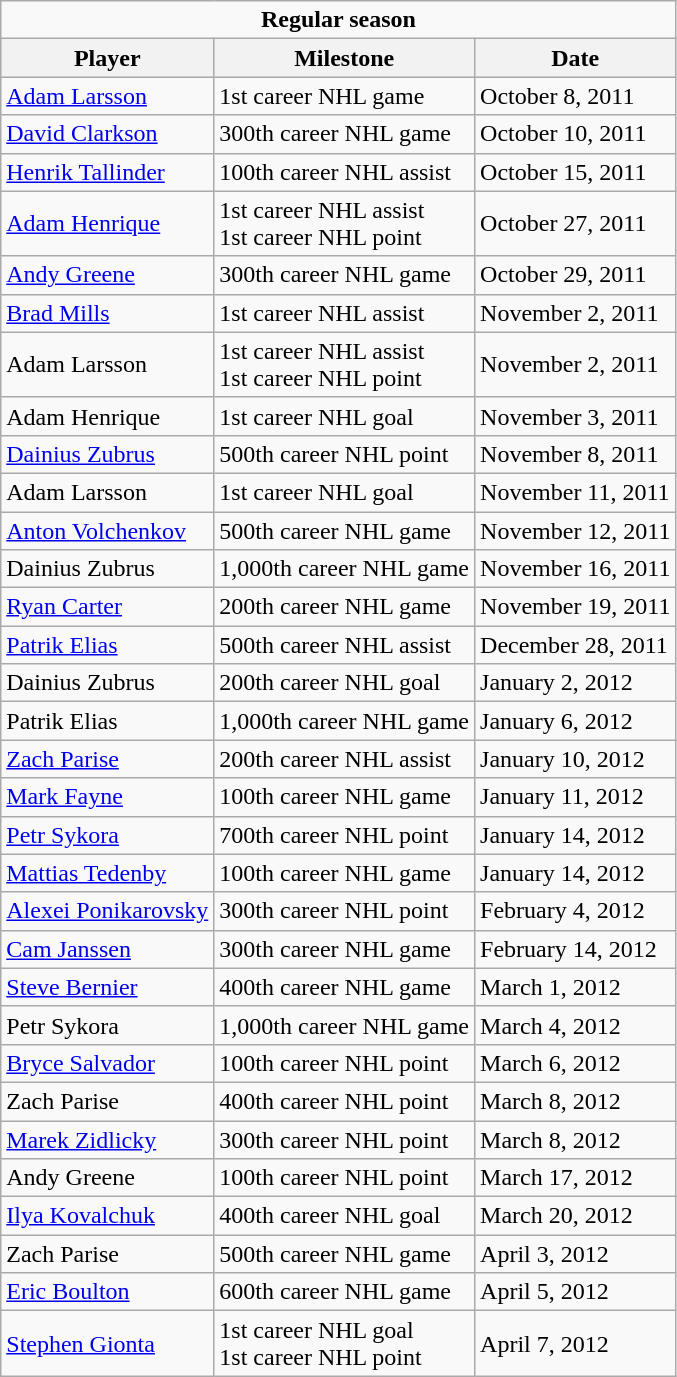<table class="wikitable">
<tr>
<td colspan="10" style="text-align:center;"><strong>Regular season</strong></td>
</tr>
<tr style="text-align:center; background:#ddd;">
<th>Player</th>
<th>Milestone</th>
<th>Date</th>
</tr>
<tr>
<td><a href='#'>Adam Larsson</a></td>
<td>1st career NHL game</td>
<td>October 8, 2011</td>
</tr>
<tr>
<td><a href='#'>David Clarkson</a></td>
<td>300th career NHL game</td>
<td>October 10, 2011</td>
</tr>
<tr>
<td><a href='#'>Henrik Tallinder</a></td>
<td>100th career NHL assist</td>
<td>October 15, 2011</td>
</tr>
<tr>
<td><a href='#'>Adam Henrique</a></td>
<td>1st career NHL assist<br>1st career NHL point</td>
<td>October 27, 2011</td>
</tr>
<tr>
<td><a href='#'>Andy Greene</a></td>
<td>300th career NHL game</td>
<td>October 29, 2011</td>
</tr>
<tr>
<td><a href='#'>Brad Mills</a></td>
<td>1st career NHL assist</td>
<td>November 2, 2011</td>
</tr>
<tr>
<td>Adam Larsson</td>
<td>1st career NHL assist<br>1st career NHL point</td>
<td>November 2, 2011</td>
</tr>
<tr>
<td>Adam Henrique</td>
<td>1st career NHL goal</td>
<td>November 3, 2011</td>
</tr>
<tr>
<td><a href='#'>Dainius Zubrus</a></td>
<td>500th career NHL point</td>
<td>November 8, 2011</td>
</tr>
<tr>
<td>Adam Larsson</td>
<td>1st career NHL goal</td>
<td>November 11, 2011</td>
</tr>
<tr>
<td><a href='#'>Anton Volchenkov</a></td>
<td>500th career NHL game</td>
<td>November 12, 2011</td>
</tr>
<tr>
<td>Dainius Zubrus</td>
<td>1,000th career NHL game</td>
<td>November 16, 2011</td>
</tr>
<tr>
<td><a href='#'>Ryan Carter</a></td>
<td>200th career NHL game</td>
<td>November 19, 2011</td>
</tr>
<tr>
<td><a href='#'>Patrik Elias</a></td>
<td>500th career NHL assist</td>
<td>December 28, 2011</td>
</tr>
<tr>
<td>Dainius Zubrus</td>
<td>200th career NHL goal</td>
<td>January 2, 2012</td>
</tr>
<tr>
<td>Patrik Elias</td>
<td>1,000th career NHL game</td>
<td>January 6, 2012</td>
</tr>
<tr>
<td><a href='#'>Zach Parise</a></td>
<td>200th career NHL assist</td>
<td>January 10, 2012</td>
</tr>
<tr>
<td><a href='#'>Mark Fayne</a></td>
<td>100th career NHL game</td>
<td>January 11, 2012</td>
</tr>
<tr>
<td><a href='#'>Petr Sykora</a></td>
<td>700th career NHL point</td>
<td>January 14, 2012</td>
</tr>
<tr>
<td><a href='#'>Mattias Tedenby</a></td>
<td>100th career NHL game</td>
<td>January 14, 2012</td>
</tr>
<tr>
<td><a href='#'>Alexei Ponikarovsky</a></td>
<td>300th career NHL point</td>
<td>February 4, 2012</td>
</tr>
<tr>
<td><a href='#'>Cam Janssen</a></td>
<td>300th career NHL game</td>
<td>February 14, 2012</td>
</tr>
<tr>
<td><a href='#'>Steve Bernier</a></td>
<td>400th career NHL game</td>
<td>March 1, 2012</td>
</tr>
<tr>
<td>Petr Sykora</td>
<td>1,000th career NHL game</td>
<td>March 4, 2012</td>
</tr>
<tr>
<td><a href='#'>Bryce Salvador</a></td>
<td>100th career NHL point</td>
<td>March 6, 2012</td>
</tr>
<tr>
<td>Zach Parise</td>
<td>400th career NHL point</td>
<td>March 8, 2012</td>
</tr>
<tr>
<td><a href='#'>Marek Zidlicky</a></td>
<td>300th career NHL point</td>
<td>March 8, 2012</td>
</tr>
<tr>
<td>Andy Greene</td>
<td>100th career NHL point</td>
<td>March 17, 2012</td>
</tr>
<tr>
<td><a href='#'>Ilya Kovalchuk</a></td>
<td>400th career NHL goal</td>
<td>March 20, 2012</td>
</tr>
<tr>
<td>Zach Parise</td>
<td>500th career NHL game</td>
<td>April 3, 2012</td>
</tr>
<tr>
<td><a href='#'>Eric Boulton</a></td>
<td>600th career NHL game</td>
<td>April 5, 2012</td>
</tr>
<tr>
<td><a href='#'>Stephen Gionta</a></td>
<td>1st career NHL goal<br>1st career NHL point</td>
<td>April 7, 2012</td>
</tr>
</table>
